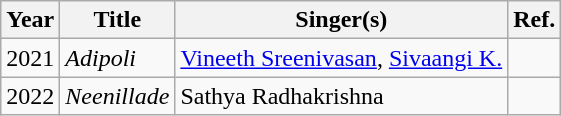<table class="wikitable sortable">
<tr>
<th>Year</th>
<th>Title</th>
<th>Singer(s)</th>
<th class="unsortable">Ref.</th>
</tr>
<tr>
<td>2021</td>
<td><em>Adipoli</em></td>
<td><a href='#'>Vineeth Sreenivasan</a>, <a href='#'>Sivaangi K.</a></td>
<td></td>
</tr>
<tr>
<td>2022</td>
<td><em>Neenillade</em></td>
<td>Sathya Radhakrishna</td>
<td></td>
</tr>
</table>
